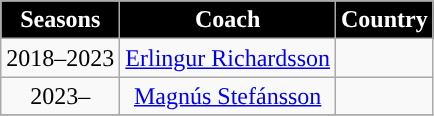<table class="wikitable" style="text-align: center">
<tr>
<th style="color:white; background:#000000">Seasons</th>
<th style="color:white; background:#000000">Coach</th>
<th style="color:white; background:#000000">Country</th>
</tr>
<tr>
<td style="text-align: center">2018–2023</td>
<td style="text-align: center"><a href='#'>Erlingur Richardsson</a></td>
<td style="text-align: center"></td>
</tr>
<tr>
<td style="text-align: center">2023–</td>
<td style="text-align: center"><a href='#'>Magnús Stefánsson</a></td>
<td style="text-align: center"></td>
</tr>
<tr>
</tr>
</table>
